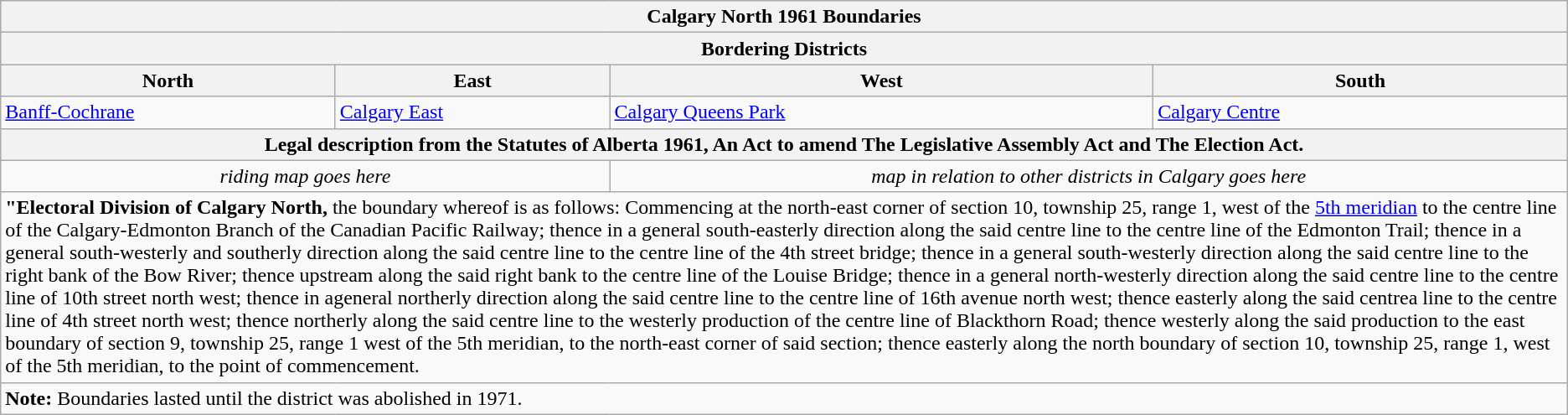<table class="wikitable collapsible collapsed">
<tr>
<th colspan=4>Calgary North 1961 Boundaries</th>
</tr>
<tr>
<th colspan=4>Bordering Districts</th>
</tr>
<tr>
<th>North</th>
<th>East</th>
<th>West</th>
<th>South</th>
</tr>
<tr>
<td><a href='#'>Banff-Cochrane</a></td>
<td><a href='#'>Calgary East</a></td>
<td><a href='#'>Calgary Queens Park</a></td>
<td><a href='#'>Calgary Centre</a></td>
</tr>
<tr>
<th colspan=4>Legal description from the Statutes of Alberta 1961, An Act to amend The Legislative Assembly Act and The Election Act.</th>
</tr>
<tr>
<td colspan=2 align=center><em>riding map goes here</em></td>
<td colspan=2 align=center><em>map in relation to other districts in Calgary goes here</em></td>
</tr>
<tr>
<td colspan=4><strong>"Electoral Division of Calgary North,</strong> the boundary whereof is as follows: Commencing at the north-east corner of section 10, township 25, range 1, west of the <a href='#'>5th meridian</a> to the centre line of the Calgary-Edmonton Branch of the Canadian Pacific Railway; thence in a general south-easterly direction along the said centre line to the centre line of the Edmonton Trail; thence in a general south-westerly and southerly direction along the said centre line to the centre line of the 4th street bridge; thence in a general south-westerly direction along the said centre line to the right bank of the Bow River; thence upstream along the said right bank to the centre line of the Louise Bridge; thence in a general north-westerly direction along the said centre line to the centre line of 10th street north west; thence in ageneral northerly direction along the said centre line to the centre line of 16th avenue north west; thence easterly along the said centrea line to the centre line of 4th street north west; thence northerly along the said centre line to the westerly production of the centre line of Blackthorn Road; thence westerly along the said production to the east boundary of section 9, township 25, range 1 west of the 5th meridian, to the north-east corner of said section; thence easterly along the north boundary of section 10, township 25, range 1, west of the 5th meridian, to the point of commencement.</td>
</tr>
<tr>
<td colspan=4><strong>Note:</strong> Boundaries lasted until the district was abolished in 1971.</td>
</tr>
</table>
